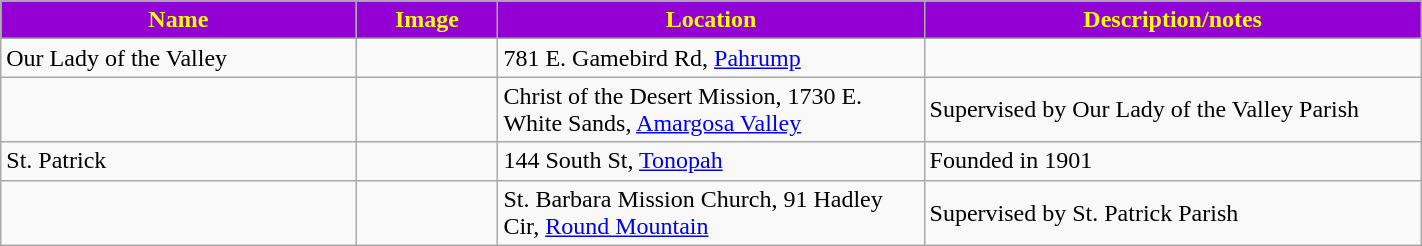<table class="wikitable sortable" style="width:75%">
<tr>
<th style="background:darkviolet; color:yellow;" width="25%"><strong>Name</strong></th>
<th style="background:darkviolet; color:yellow;" width="10%"><strong>Image</strong></th>
<th style="background:darkviolet; color:yellow;" width="30%"><strong>Location</strong></th>
<th style="background:darkviolet; color:yellow;" width="35%"><strong>Description/notes</strong></th>
</tr>
<tr>
<td>Our Lady of the Valley</td>
<td></td>
<td>781 E. Gamebird Rd, <a href='#'>Pahrump</a></td>
<td></td>
</tr>
<tr>
<td></td>
<td></td>
<td>Christ of the Desert Mission, 1730 E. White Sands, <a href='#'>Amargosa Valley</a></td>
<td>Supervised by Our Lady of the Valley Parish</td>
</tr>
<tr>
<td>St. Patrick</td>
<td></td>
<td>144 South St, <a href='#'>Tonopah</a></td>
<td>Founded in 1901</td>
</tr>
<tr>
<td></td>
<td></td>
<td>St. Barbara Mission Church, 91 Hadley Cir, <a href='#'>Round Mountain</a></td>
<td>Supervised by St. Patrick Parish</td>
</tr>
</table>
